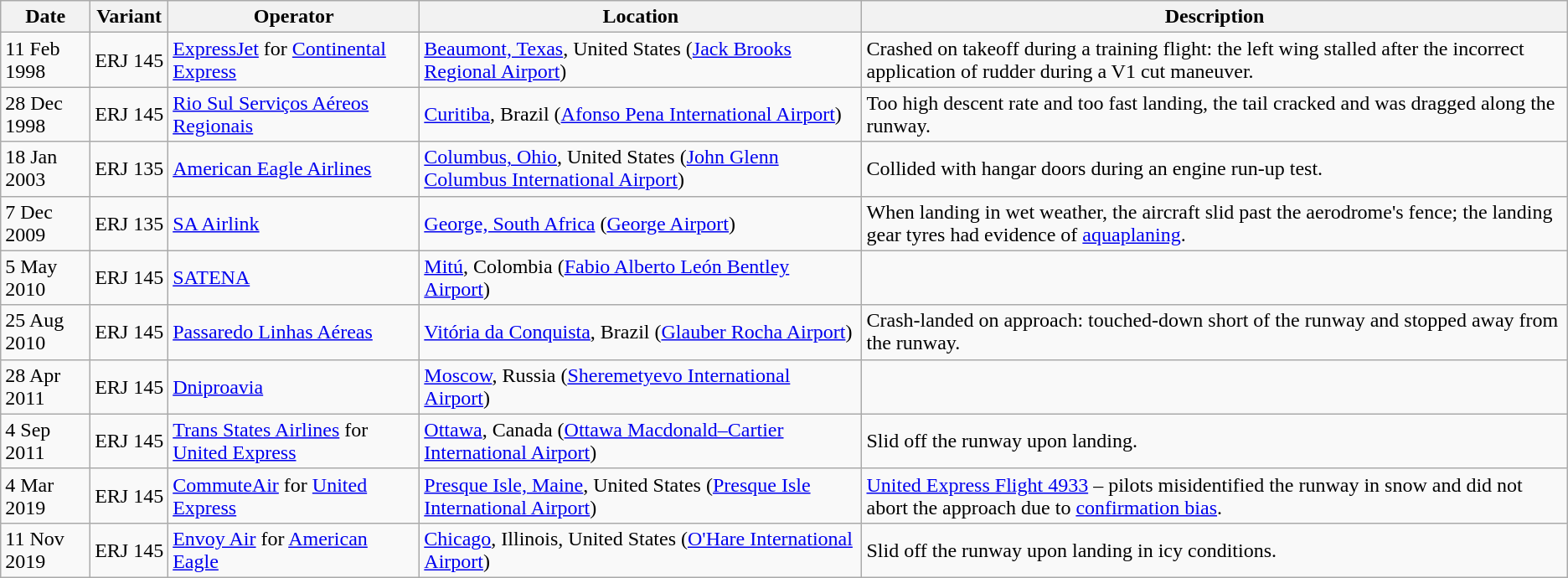<table class="wikitable sortable">
<tr>
<th>Date</th>
<th>Variant</th>
<th>Operator</th>
<th>Location</th>
<th>Description</th>
</tr>
<tr>
<td>11 Feb 1998</td>
<td>ERJ 145</td>
<td><a href='#'>ExpressJet</a> for <a href='#'>Continental Express</a></td>
<td><a href='#'>Beaumont, Texas</a>, United States (<a href='#'>Jack Brooks Regional Airport</a>)</td>
<td>Crashed on takeoff during a training flight: the left wing stalled after the incorrect application of rudder during a V1 cut maneuver.</td>
</tr>
<tr>
<td>28 Dec 1998</td>
<td>ERJ 145</td>
<td><a href='#'>Rio Sul Serviços Aéreos Regionais</a></td>
<td><a href='#'>Curitiba</a>, Brazil (<a href='#'>Afonso Pena International Airport</a>)</td>
<td>Too high descent rate and too fast landing, the tail cracked and was dragged along the runway.</td>
</tr>
<tr>
<td>18 Jan 2003</td>
<td>ERJ 135</td>
<td><a href='#'>American Eagle Airlines</a></td>
<td><a href='#'>Columbus, Ohio</a>, United States (<a href='#'>John Glenn Columbus International Airport</a>)</td>
<td>Collided with hangar doors during an engine run-up test.</td>
</tr>
<tr>
<td>7 Dec 2009</td>
<td>ERJ 135</td>
<td><a href='#'>SA Airlink</a></td>
<td><a href='#'>George, South Africa</a> (<a href='#'>George Airport</a>)</td>
<td>When landing in wet weather, the aircraft slid past the aerodrome's fence; the landing gear tyres had evidence of <a href='#'>aquaplaning</a>.</td>
</tr>
<tr>
<td>5 May 2010</td>
<td>ERJ 145</td>
<td><a href='#'>SATENA</a></td>
<td><a href='#'>Mitú</a>, Colombia (<a href='#'>Fabio Alberto León Bentley Airport</a>)</td>
<td></td>
</tr>
<tr>
<td>25 Aug 2010</td>
<td>ERJ 145</td>
<td><a href='#'>Passaredo Linhas Aéreas</a></td>
<td><a href='#'>Vitória da Conquista</a>, Brazil (<a href='#'>Glauber Rocha Airport</a>)</td>
<td>Crash-landed on approach: touched-down short of the runway and stopped away from the runway.</td>
</tr>
<tr>
<td>28 Apr 2011</td>
<td>ERJ 145</td>
<td><a href='#'>Dniproavia</a></td>
<td><a href='#'>Moscow</a>, Russia (<a href='#'>Sheremetyevo International Airport</a>)</td>
<td></td>
</tr>
<tr>
<td>4 Sep 2011</td>
<td>ERJ 145</td>
<td><a href='#'>Trans States Airlines</a> for <a href='#'>United Express</a></td>
<td><a href='#'>Ottawa</a>, Canada (<a href='#'>Ottawa Macdonald–Cartier International Airport</a>)</td>
<td>Slid off the runway upon landing.</td>
</tr>
<tr>
<td>4 Mar 2019</td>
<td>ERJ 145</td>
<td><a href='#'>CommuteAir</a> for <a href='#'>United Express</a></td>
<td><a href='#'>Presque Isle, Maine</a>, United States (<a href='#'>Presque Isle International Airport</a>)</td>
<td><a href='#'>United Express Flight 4933</a> – pilots misidentified the runway in snow and did not abort the approach due to <a href='#'>confirmation bias</a>.</td>
</tr>
<tr>
<td>11 Nov 2019</td>
<td>ERJ 145</td>
<td><a href='#'>Envoy Air</a> for <a href='#'>American Eagle</a></td>
<td><a href='#'>Chicago</a>, Illinois, United States (<a href='#'>O'Hare International Airport</a>)</td>
<td>Slid off the runway upon landing in icy conditions.</td>
</tr>
</table>
